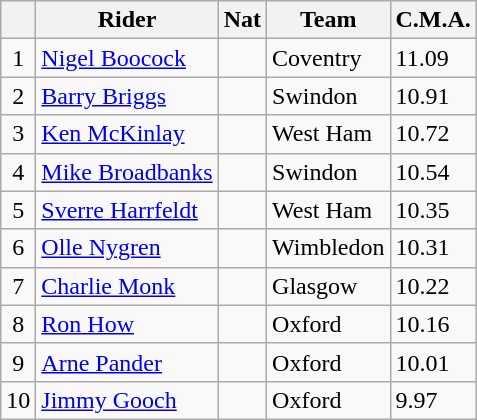<table class=wikitable>
<tr>
<th></th>
<th>Rider</th>
<th>Nat</th>
<th>Team</th>
<th>C.M.A.</th>
</tr>
<tr>
<td align="center">1</td>
<td><a href='#'>Nigel Boocock</a></td>
<td></td>
<td>Coventry</td>
<td>11.09</td>
</tr>
<tr>
<td align="center">2</td>
<td><a href='#'>Barry Briggs</a></td>
<td></td>
<td>Swindon</td>
<td>10.91</td>
</tr>
<tr>
<td align="center">3</td>
<td><a href='#'>Ken McKinlay</a></td>
<td></td>
<td>West Ham</td>
<td>10.72</td>
</tr>
<tr>
<td align="center">4</td>
<td><a href='#'>Mike Broadbanks</a></td>
<td></td>
<td>Swindon</td>
<td>10.54</td>
</tr>
<tr>
<td align="center">5</td>
<td><a href='#'>Sverre Harrfeldt</a></td>
<td></td>
<td>West Ham</td>
<td>10.35</td>
</tr>
<tr>
<td align="center">6</td>
<td><a href='#'>Olle Nygren</a></td>
<td></td>
<td>Wimbledon</td>
<td>10.31</td>
</tr>
<tr>
<td align="center">7</td>
<td><a href='#'>Charlie Monk</a></td>
<td></td>
<td>Glasgow</td>
<td>10.22</td>
</tr>
<tr>
<td align="center">8</td>
<td><a href='#'>Ron How</a></td>
<td></td>
<td>Oxford</td>
<td>10.16</td>
</tr>
<tr>
<td align="center">9</td>
<td><a href='#'>Arne Pander</a></td>
<td></td>
<td>Oxford</td>
<td>10.01</td>
</tr>
<tr>
<td align="center">10</td>
<td><a href='#'>Jimmy Gooch</a></td>
<td></td>
<td>Oxford</td>
<td>9.97</td>
</tr>
</table>
